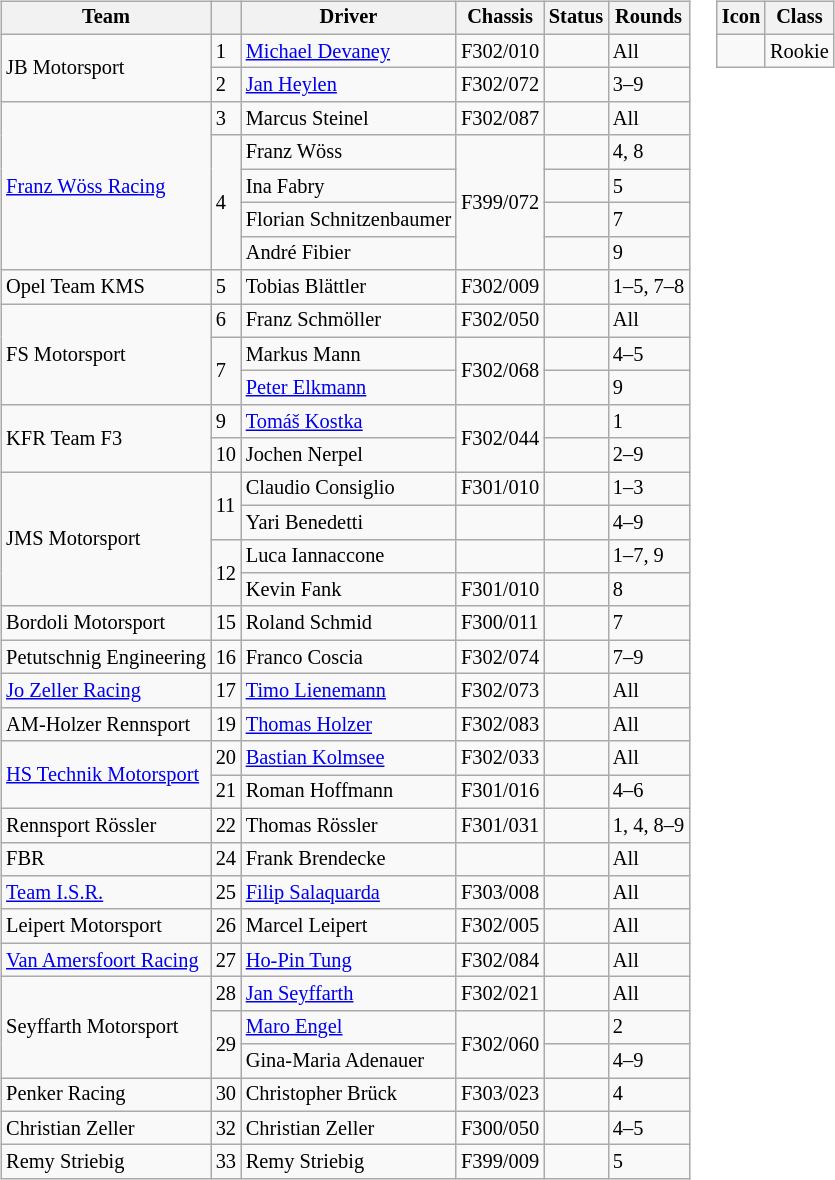<table>
<tr>
<td><br><table class="wikitable" style="font-size: 85%;">
<tr>
<th>Team</th>
<th></th>
<th>Driver</th>
<th>Chassis</th>
<th>Status</th>
<th>Rounds</th>
</tr>
<tr>
<td rowspan=2> JB Motorsport</td>
<td>1</td>
<td> <a href='#'>Michael Devaney</a></td>
<td>F302/010</td>
<td align=center></td>
<td>All</td>
</tr>
<tr>
<td>2</td>
<td> <a href='#'>Jan Heylen</a></td>
<td>F302/072</td>
<td></td>
<td>3–9</td>
</tr>
<tr>
<td rowspan=5> <a href='#'>Franz Wöss Racing</a></td>
<td>3</td>
<td> Marcus Steinel</td>
<td>F302/087</td>
<td align=center></td>
<td>All</td>
</tr>
<tr>
<td rowspan=4>4</td>
<td> Franz Wöss</td>
<td rowspan=4>F399/072</td>
<td></td>
<td>4, 8</td>
</tr>
<tr>
<td> Ina Fabry</td>
<td></td>
<td>5</td>
</tr>
<tr>
<td> Florian Schnitzenbaumer</td>
<td></td>
<td>7</td>
</tr>
<tr>
<td> André Fibier</td>
<td></td>
<td>9</td>
</tr>
<tr>
<td> Opel Team KMS</td>
<td>5</td>
<td> Tobias Blättler</td>
<td>F302/009</td>
<td></td>
<td>1–5, 7–8</td>
</tr>
<tr>
<td rowspan=3> FS Motorsport</td>
<td>6</td>
<td> Franz Schmöller</td>
<td>F302/050</td>
<td align=center></td>
<td>All</td>
</tr>
<tr>
<td rowspan=2>7</td>
<td> Markus Mann</td>
<td rowspan=2>F302/068</td>
<td></td>
<td>4–5</td>
</tr>
<tr>
<td> <a href='#'>Peter Elkmann</a></td>
<td></td>
<td>9</td>
</tr>
<tr>
<td rowspan=2> KFR Team F3</td>
<td>9</td>
<td> <a href='#'>Tomáš Kostka</a></td>
<td rowspan=2>F302/044</td>
<td></td>
<td>1</td>
</tr>
<tr>
<td>10</td>
<td> Jochen Nerpel</td>
<td align=center></td>
<td>2–9</td>
</tr>
<tr>
<td rowspan=4> JMS Motorsport</td>
<td rowspan=2>11</td>
<td> Claudio Consiglio</td>
<td>F301/010</td>
<td></td>
<td>1–3</td>
</tr>
<tr>
<td> Yari Benedetti</td>
<td></td>
<td></td>
<td>4–9</td>
</tr>
<tr>
<td rowspan=2>12</td>
<td> Luca Iannaccone</td>
<td></td>
<td></td>
<td>1–7, 9</td>
</tr>
<tr>
<td> Kevin Fank</td>
<td>F301/010</td>
<td></td>
<td>8</td>
</tr>
<tr>
<td> Bordoli Motorsport</td>
<td>15</td>
<td> Roland Schmid</td>
<td>F300/011</td>
<td></td>
<td>7</td>
</tr>
<tr>
<td> Petutschnig Engineering</td>
<td>16</td>
<td> Franco Coscia</td>
<td>F302/074</td>
<td></td>
<td>7–9</td>
</tr>
<tr>
<td> <a href='#'>Jo Zeller Racing</a></td>
<td>17</td>
<td> <a href='#'>Timo Lienemann</a></td>
<td>F302/073</td>
<td></td>
<td>All</td>
</tr>
<tr>
<td> AM-Holzer Rennsport</td>
<td>19</td>
<td> <a href='#'>Thomas Holzer</a></td>
<td>F302/083</td>
<td></td>
<td>All</td>
</tr>
<tr>
<td rowspan=2> <a href='#'>HS Technik Motorsport</a></td>
<td>20</td>
<td> <a href='#'>Bastian Kolmsee</a></td>
<td>F302/033</td>
<td align=center></td>
<td>All</td>
</tr>
<tr>
<td>21</td>
<td> Roman Hoffmann</td>
<td>F301/016</td>
<td></td>
<td>4–6</td>
</tr>
<tr>
<td> Rennsport Rössler</td>
<td>22</td>
<td> Thomas Rössler</td>
<td>F301/031</td>
<td></td>
<td>1, 4, 8–9</td>
</tr>
<tr>
<td> FBR</td>
<td>24</td>
<td> Frank Brendecke</td>
<td></td>
<td></td>
<td>All</td>
</tr>
<tr>
<td> <a href='#'>Team I.S.R.</a></td>
<td>25</td>
<td> <a href='#'>Filip Salaquarda</a></td>
<td>F303/008</td>
<td align=center></td>
<td>All</td>
</tr>
<tr>
<td> Leipert Motorsport</td>
<td>26</td>
<td> Marcel Leipert</td>
<td>F302/005</td>
<td align=center></td>
<td>All</td>
</tr>
<tr>
<td> <a href='#'>Van Amersfoort Racing</a></td>
<td>27</td>
<td> <a href='#'>Ho-Pin Tung</a></td>
<td>F302/084</td>
<td align=center></td>
<td>All</td>
</tr>
<tr>
<td rowspan=3> Seyffarth Motorsport</td>
<td>28</td>
<td> <a href='#'>Jan Seyffarth</a></td>
<td>F302/021</td>
<td align=center></td>
<td>All</td>
</tr>
<tr>
<td rowspan=2>29</td>
<td> <a href='#'>Maro Engel</a></td>
<td rowspan=2>F302/060</td>
<td></td>
<td>2</td>
</tr>
<tr>
<td> Gina-Maria Adenauer</td>
<td></td>
<td>4–9</td>
</tr>
<tr>
<td> Penker Racing</td>
<td>30</td>
<td> Christopher Brück</td>
<td>F303/023</td>
<td></td>
<td>4</td>
</tr>
<tr>
<td> Christian Zeller</td>
<td>32</td>
<td> Christian Zeller</td>
<td>F300/050</td>
<td></td>
<td>4–5</td>
</tr>
<tr>
<td> Remy Striebig</td>
<td>33</td>
<td> Remy Striebig</td>
<td>F399/009</td>
<td></td>
<td>5</td>
</tr>
</table>
</td>
<td valign="top"><br><table class="wikitable" style="font-size: 85%;">
<tr>
<th>Icon</th>
<th>Class</th>
</tr>
<tr>
<td></td>
<td>Rookie</td>
</tr>
</table>
</td>
</tr>
</table>
